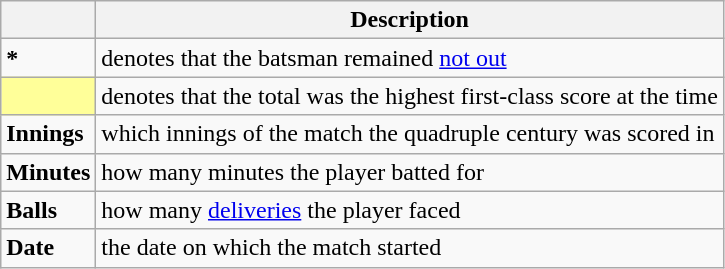<table class="wikitable">
<tr>
<th></th>
<th>Description</th>
</tr>
<tr>
<td><strong>*</strong></td>
<td>denotes that the batsman remained <a href='#'>not out</a></td>
</tr>
<tr>
<td bgcolor=#FFFF99></td>
<td>denotes that the total was the highest first-class score at the time</td>
</tr>
<tr>
<td><strong>Innings</strong></td>
<td>which innings of the match the quadruple century was scored in</td>
</tr>
<tr>
<td><strong>Minutes</strong></td>
<td>how many minutes the player batted for</td>
</tr>
<tr>
<td><strong>Balls</strong></td>
<td>how many <a href='#'>deliveries</a> the player faced</td>
</tr>
<tr>
<td><strong>Date</strong></td>
<td>the date on which the match started</td>
</tr>
</table>
